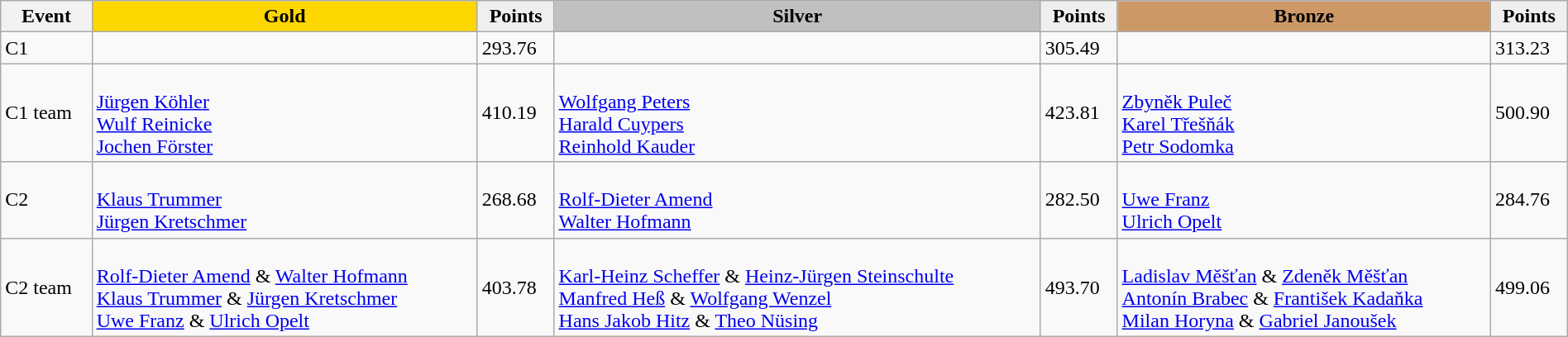<table class="wikitable" width=100%>
<tr>
<th>Event</th>
<td align=center bgcolor="gold"><strong>Gold</strong></td>
<td align=center bgcolor="EFEFEF"><strong>Points</strong></td>
<td align=center bgcolor="silver"><strong>Silver</strong></td>
<td align=center bgcolor="EFEFEF"><strong>Points</strong></td>
<td align=center bgcolor="CC9966"><strong>Bronze</strong></td>
<td align=center bgcolor="EFEFEF"><strong>Points</strong></td>
</tr>
<tr>
<td>C1</td>
<td></td>
<td>293.76</td>
<td></td>
<td>305.49</td>
<td></td>
<td>313.23</td>
</tr>
<tr>
<td>C1 team</td>
<td><br><a href='#'>Jürgen Köhler</a><br><a href='#'>Wulf Reinicke</a><br><a href='#'>Jochen Förster</a></td>
<td>410.19</td>
<td><br><a href='#'>Wolfgang Peters</a><br><a href='#'>Harald Cuypers</a><br><a href='#'>Reinhold Kauder</a></td>
<td>423.81</td>
<td><br><a href='#'>Zbyněk Puleč</a><br><a href='#'>Karel Třešňák</a><br><a href='#'>Petr Sodomka</a></td>
<td>500.90</td>
</tr>
<tr>
<td>C2</td>
<td><br><a href='#'>Klaus Trummer</a><br><a href='#'>Jürgen Kretschmer</a></td>
<td>268.68</td>
<td><br><a href='#'>Rolf-Dieter Amend</a><br><a href='#'>Walter Hofmann</a></td>
<td>282.50</td>
<td><br><a href='#'>Uwe Franz</a><br><a href='#'>Ulrich Opelt</a></td>
<td>284.76</td>
</tr>
<tr>
<td>C2 team</td>
<td><br><a href='#'>Rolf-Dieter Amend</a> & <a href='#'>Walter Hofmann</a><br><a href='#'>Klaus Trummer</a> & <a href='#'>Jürgen Kretschmer</a><br><a href='#'>Uwe Franz</a> & <a href='#'>Ulrich Opelt</a></td>
<td>403.78</td>
<td><br><a href='#'>Karl-Heinz Scheffer</a> & <a href='#'>Heinz-Jürgen Steinschulte</a><br><a href='#'>Manfred Heß</a> & <a href='#'>Wolfgang Wenzel</a><br><a href='#'>Hans Jakob Hitz</a> & <a href='#'>Theo Nüsing</a></td>
<td>493.70</td>
<td><br><a href='#'>Ladislav Měšťan</a> & <a href='#'>Zdeněk Měšťan</a><br><a href='#'>Antonín Brabec</a> & <a href='#'>František Kadaňka</a><br><a href='#'>Milan Horyna</a> & <a href='#'>Gabriel Janoušek</a></td>
<td>499.06</td>
</tr>
</table>
